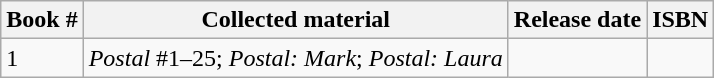<table class="wikitable">
<tr>
<th>Book #</th>
<th>Collected material</th>
<th>Release date</th>
<th>ISBN</th>
</tr>
<tr>
<td>1</td>
<td><em>Postal</em> #1–25; <em>Postal: Mark</em>; <em>Postal: Laura</em></td>
<td></td>
<td></td>
</tr>
</table>
